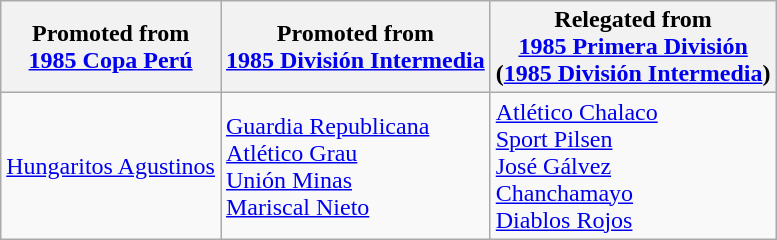<table class="wikitable">
<tr>
<th>Promoted from<br><a href='#'>1985 Copa Perú</a></th>
<th>Promoted from<br><a href='#'>1985 División Intermedia</a></th>
<th>Relegated from<br><a href='#'>1985 Primera División</a><br>(<a href='#'>1985 División Intermedia</a>)</th>
</tr>
<tr>
<td> <a href='#'>Hungaritos Agustinos</a> </td>
<td> <a href='#'>Guardia Republicana</a> <br> <a href='#'>Atlético Grau</a> <br> <a href='#'>Unión Minas</a> <br> <a href='#'>Mariscal Nieto</a> </td>
<td> <a href='#'>Atlético Chalaco</a> <br> <a href='#'>Sport Pilsen</a> <br> <a href='#'>José Gálvez</a> <br> <a href='#'>Chanchamayo</a> <br> <a href='#'>Diablos Rojos</a> </td>
</tr>
</table>
